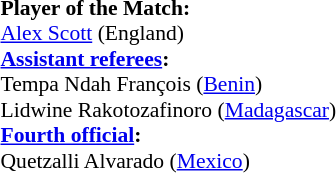<table width=50% style="font-size: 90%">
<tr>
<td><br><strong>Player of the Match:</strong>
<br><a href='#'>Alex Scott</a> (England)<br><strong><a href='#'>Assistant referees</a>:</strong>
<br>Tempa Ndah François (<a href='#'>Benin</a>)
<br>Lidwine Rakotozafinoro (<a href='#'>Madagascar</a>)
<br><strong><a href='#'>Fourth official</a>:</strong>
<br>Quetzalli Alvarado (<a href='#'>Mexico</a>)</td>
</tr>
</table>
